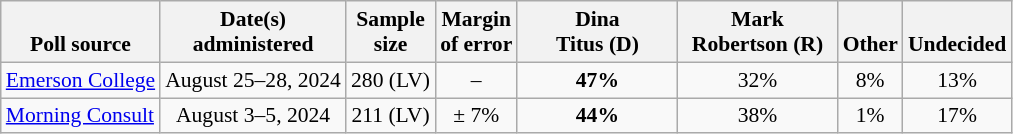<table class="wikitable" style="font-size:90%;text-align:center;">
<tr style="vertical-align:bottom">
<th>Poll source</th>
<th>Date(s)<br>administered</th>
<th>Sample<br>size</th>
<th>Margin<br>of error</th>
<th style="width:100px;">Dina<br>Titus (D)</th>
<th style="width:100px;">Mark<br>Robertson (R)</th>
<th>Other</th>
<th>Undecided</th>
</tr>
<tr>
<td style="text-align:left;"><a href='#'>Emerson College</a></td>
<td data-sort-value="2024-08-29">August 25–28, 2024</td>
<td>280 (LV)</td>
<td>–</td>
<td><strong>47%</strong></td>
<td>32%</td>
<td>8%</td>
<td>13%</td>
</tr>
<tr>
<td style="text-align:left;"><a href='#'>Morning Consult</a></td>
<td>August 3–5, 2024</td>
<td>211 (LV)</td>
<td>± 7%</td>
<td><strong>44%</strong></td>
<td>38%</td>
<td>1%</td>
<td>17%</td>
</tr>
</table>
